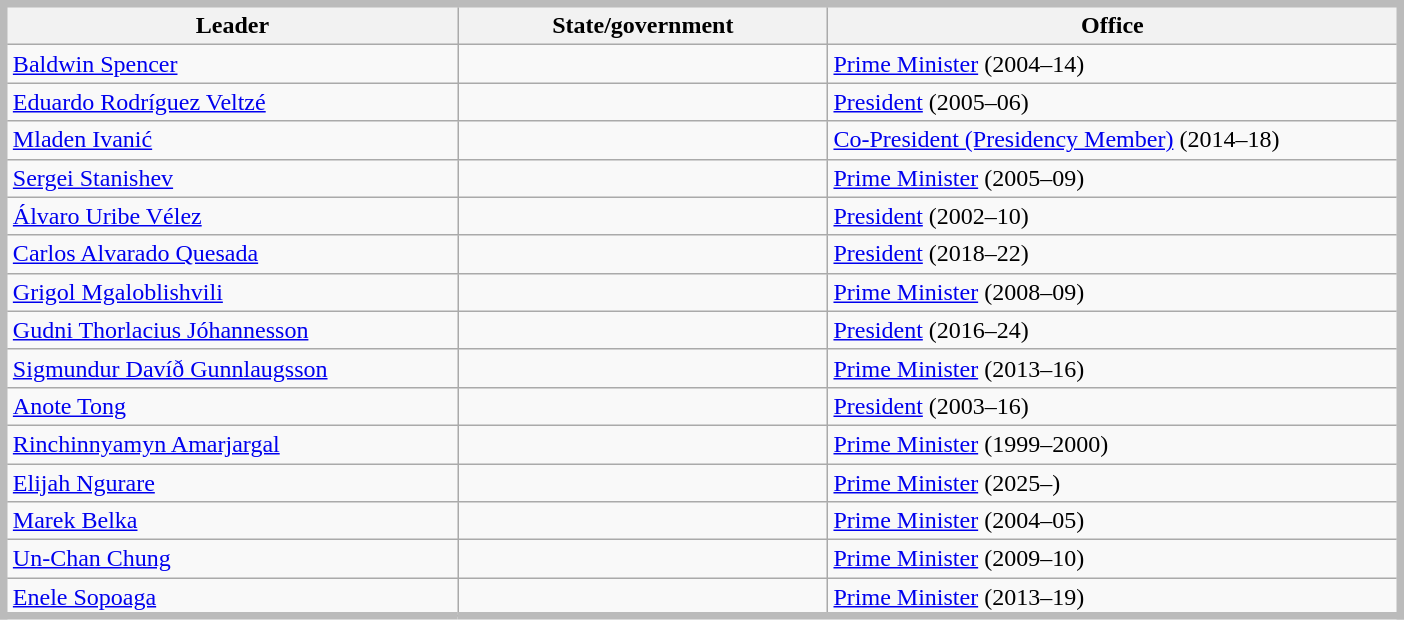<table class="wikitable" width="74%" style="float: center; border: 5px solid #BBB; margin: .96em 0 0 .9em;">
<tr>
<th width=220px>Leader</th>
<th width=180px>State/government</th>
<th width=280px>Office</th>
</tr>
<tr>
<td><a href='#'>Baldwin Spencer</a></td>
<td><em></em></td>
<td><a href='#'>Prime Minister</a> (2004–14)</td>
</tr>
<tr>
<td><a href='#'>Eduardo Rodríguez Veltzé</a></td>
<td><em></em></td>
<td><a href='#'>President</a> (2005–06)</td>
</tr>
<tr>
<td><a href='#'>Mladen Ivanić</a></td>
<td><em></em></td>
<td><a href='#'>Co-President (Presidency Member)</a> (2014–18)</td>
</tr>
<tr>
<td><a href='#'>Sergei Stanishev</a></td>
<td><em></em></td>
<td><a href='#'>Prime Minister</a> (2005–09)</td>
</tr>
<tr>
<td><a href='#'>Álvaro Uribe Vélez</a></td>
<td><em></em></td>
<td><a href='#'>President</a> (2002–10)</td>
</tr>
<tr>
<td><a href='#'>Carlos Alvarado Quesada</a></td>
<td><em></em></td>
<td><a href='#'>President</a> (2018–22)</td>
</tr>
<tr>
<td><a href='#'>Grigol Mgaloblishvili</a></td>
<td><em></em></td>
<td><a href='#'>Prime Minister</a> (2008–09)</td>
</tr>
<tr>
<td><a href='#'>Gudni Thorlacius Jóhannesson</a></td>
<td><em></em></td>
<td><a href='#'>President</a> (2016–24)</td>
</tr>
<tr>
<td><a href='#'>Sigmundur Davíð Gunnlaugsson</a></td>
<td><em></em></td>
<td><a href='#'>Prime Minister</a> (2013–16)</td>
</tr>
<tr>
<td><a href='#'>Anote Tong</a></td>
<td><em></em></td>
<td><a href='#'>President</a> (2003–16)</td>
</tr>
<tr>
<td><a href='#'>Rinchinnyamyn Amarjargal</a></td>
<td><em></em></td>
<td><a href='#'>Prime Minister</a> (1999–2000)</td>
</tr>
<tr>
<td><a href='#'>Elijah Ngurare</a></td>
<td><em></em></td>
<td><a href='#'>Prime Minister</a> (2025–)</td>
</tr>
<tr>
<td><a href='#'>Marek Belka</a></td>
<td><em></em></td>
<td><a href='#'>Prime Minister</a> (2004–05)</td>
</tr>
<tr>
<td><a href='#'>Un-Chan Chung</a></td>
<td><em></em></td>
<td><a href='#'>Prime Minister</a> (2009–10)</td>
</tr>
<tr>
<td><a href='#'>Enele Sopoaga</a></td>
<td><em></em></td>
<td><a href='#'>Prime Minister</a> (2013–19)</td>
</tr>
<tr>
</tr>
</table>
